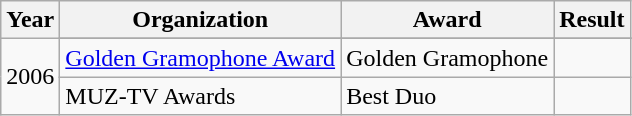<table class="wikitable sortable plainrowheaders">
<tr>
<th>Year</th>
<th>Organization</th>
<th>Award</th>
<th>Result</th>
</tr>
<tr>
<td rowspan="7">2006</td>
</tr>
<tr>
<td><a href='#'>Golden Gramophone Award</a></td>
<td>Golden Gramophone</td>
<td></td>
</tr>
<tr>
<td>MUZ-TV Awards</td>
<td>Best Duo</td>
<td></td>
</tr>
</table>
